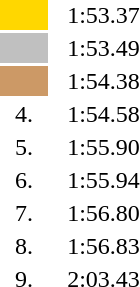<table style="text-align:center">
<tr>
<td width=30 bgcolor=gold></td>
<td align=left></td>
<td width=60>1:53.37</td>
</tr>
<tr>
<td bgcolor=silver></td>
<td align=left></td>
<td>1:53.49</td>
</tr>
<tr>
<td bgcolor=cc9966></td>
<td align=left></td>
<td>1:54.38</td>
</tr>
<tr>
<td>4.</td>
<td align=left></td>
<td>1:54.58</td>
</tr>
<tr>
<td>5.</td>
<td align=left></td>
<td>1:55.90</td>
</tr>
<tr>
<td>6.</td>
<td align=left></td>
<td>1:55.94</td>
</tr>
<tr>
<td>7.</td>
<td align=left></td>
<td>1:56.80</td>
</tr>
<tr>
<td>8.</td>
<td align=left></td>
<td>1:56.83</td>
</tr>
<tr>
<td>9.</td>
<td align=left></td>
<td>2:03.43</td>
</tr>
</table>
